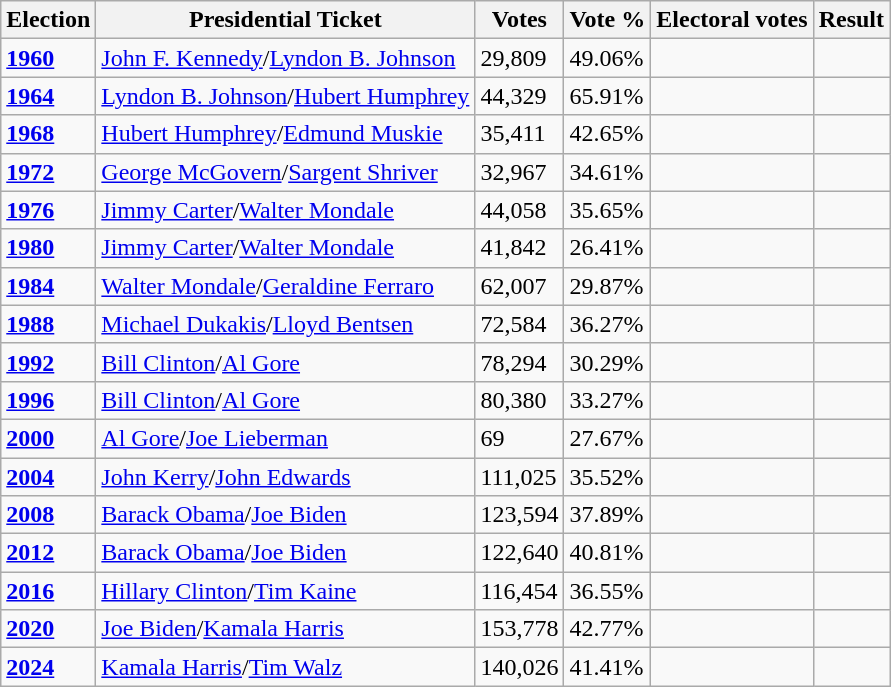<table class="wikitable">
<tr>
<th>Election</th>
<th>Presidential Ticket</th>
<th>Votes</th>
<th>Vote %</th>
<th>Electoral votes</th>
<th>Result</th>
</tr>
<tr>
<td><strong><a href='#'>1960</a></strong></td>
<td><a href='#'>John F. Kennedy</a>/<a href='#'>Lyndon B. Johnson</a></td>
<td>29,809</td>
<td>49.06%</td>
<td></td>
<td></td>
</tr>
<tr>
<td><strong><a href='#'>1964</a></strong></td>
<td><a href='#'>Lyndon B. Johnson</a>/<a href='#'>Hubert Humphrey</a></td>
<td>44,329</td>
<td>65.91%</td>
<td></td>
<td></td>
</tr>
<tr>
<td><strong><a href='#'>1968</a></strong></td>
<td><a href='#'>Hubert Humphrey</a>/<a href='#'>Edmund Muskie</a></td>
<td>35,411</td>
<td>42.65%</td>
<td></td>
<td></td>
</tr>
<tr>
<td><strong><a href='#'>1972</a></strong></td>
<td><a href='#'>George McGovern</a>/<a href='#'>Sargent Shriver</a></td>
<td>32,967</td>
<td>34.61%</td>
<td></td>
<td></td>
</tr>
<tr>
<td><strong><a href='#'>1976</a></strong></td>
<td><a href='#'>Jimmy Carter</a>/<a href='#'>Walter Mondale</a></td>
<td>44,058</td>
<td>35.65%</td>
<td></td>
<td></td>
</tr>
<tr>
<td><strong><a href='#'>1980</a></strong></td>
<td><a href='#'>Jimmy Carter</a>/<a href='#'>Walter Mondale</a></td>
<td>41,842</td>
<td>26.41%</td>
<td></td>
<td></td>
</tr>
<tr>
<td><strong><a href='#'>1984</a></strong></td>
<td><a href='#'>Walter Mondale</a>/<a href='#'>Geraldine Ferraro</a></td>
<td>62,007</td>
<td>29.87%</td>
<td></td>
<td></td>
</tr>
<tr>
<td><strong><a href='#'>1988</a></strong></td>
<td><a href='#'>Michael Dukakis</a>/<a href='#'>Lloyd Bentsen</a></td>
<td>72,584</td>
<td>36.27%</td>
<td></td>
<td></td>
</tr>
<tr>
<td><strong><a href='#'>1992</a></strong></td>
<td><a href='#'>Bill Clinton</a>/<a href='#'>Al Gore</a></td>
<td>78,294</td>
<td>30.29%</td>
<td></td>
<td></td>
</tr>
<tr>
<td><strong><a href='#'>1996</a></strong></td>
<td><a href='#'>Bill Clinton</a>/<a href='#'>Al Gore</a></td>
<td>80,380</td>
<td>33.27%</td>
<td></td>
<td></td>
</tr>
<tr>
<td><strong><a href='#'>2000</a></strong></td>
<td><a href='#'>Al Gore</a>/<a href='#'>Joe Lieberman</a></td>
<td>69</td>
<td>27.67%</td>
<td></td>
<td></td>
</tr>
<tr>
<td><strong><a href='#'>2004</a></strong></td>
<td><a href='#'>John Kerry</a>/<a href='#'>John Edwards</a></td>
<td>111,025</td>
<td>35.52%</td>
<td></td>
<td></td>
</tr>
<tr>
<td><strong><a href='#'>2008</a></strong></td>
<td><a href='#'>Barack Obama</a>/<a href='#'>Joe Biden</a></td>
<td>123,594</td>
<td>37.89%</td>
<td></td>
<td></td>
</tr>
<tr>
<td><strong><a href='#'>2012</a></strong></td>
<td><a href='#'>Barack Obama</a>/<a href='#'>Joe Biden</a></td>
<td>122,640</td>
<td>40.81%</td>
<td></td>
<td></td>
</tr>
<tr>
<td><strong><a href='#'>2016</a></strong></td>
<td><a href='#'>Hillary Clinton</a>/<a href='#'>Tim Kaine</a></td>
<td>116,454</td>
<td>36.55%</td>
<td></td>
<td></td>
</tr>
<tr>
<td><strong><a href='#'>2020</a></strong></td>
<td><a href='#'>Joe Biden</a>/<a href='#'>Kamala Harris</a></td>
<td>153,778</td>
<td>42.77%</td>
<td></td>
<td></td>
</tr>
<tr>
<td><strong><a href='#'>2024</a></strong></td>
<td><a href='#'>Kamala Harris</a>/<a href='#'>Tim Walz</a></td>
<td>140,026</td>
<td>41.41%</td>
<td></td>
<td></td>
</tr>
</table>
